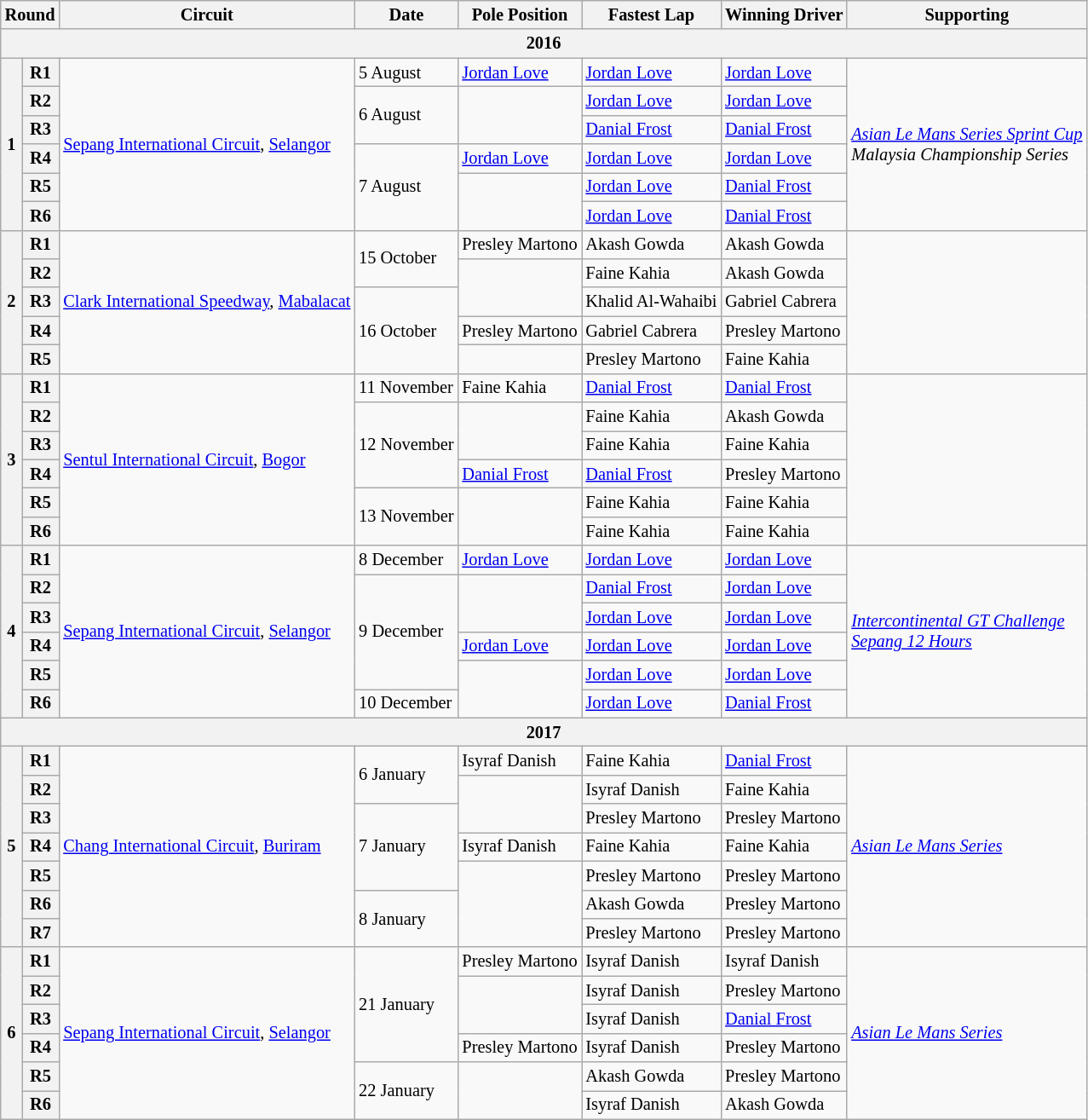<table class="wikitable" style="font-size: 85%">
<tr>
<th colspan=2>Round</th>
<th>Circuit</th>
<th>Date</th>
<th>Pole Position</th>
<th>Fastest Lap</th>
<th>Winning Driver</th>
<th>Supporting</th>
</tr>
<tr>
<th colspan=8>2016</th>
</tr>
<tr>
<th rowspan=6>1</th>
<th>R1</th>
<td rowspan=6> <a href='#'>Sepang International Circuit</a>, <a href='#'>Selangor</a></td>
<td>5 August</td>
<td> <a href='#'>Jordan Love</a></td>
<td> <a href='#'>Jordan Love</a></td>
<td> <a href='#'>Jordan Love</a></td>
<td rowspan=6 nowrap><em><a href='#'>Asian Le Mans Series Sprint Cup</a></em><br><em>Malaysia Championship Series</em></td>
</tr>
<tr>
<th>R2</th>
<td rowspan=2>6 August</td>
<td rowspan=2></td>
<td> <a href='#'>Jordan Love</a></td>
<td> <a href='#'>Jordan Love</a></td>
</tr>
<tr>
<th>R3</th>
<td> <a href='#'>Danial Frost</a></td>
<td> <a href='#'>Danial Frost</a></td>
</tr>
<tr>
<th>R4</th>
<td rowspan=3>7 August</td>
<td> <a href='#'>Jordan Love</a></td>
<td> <a href='#'>Jordan Love</a></td>
<td> <a href='#'>Jordan Love</a></td>
</tr>
<tr>
<th>R5</th>
<td rowspan=2></td>
<td> <a href='#'>Jordan Love</a></td>
<td> <a href='#'>Danial Frost</a></td>
</tr>
<tr>
<th>R6</th>
<td> <a href='#'>Jordan Love</a></td>
<td> <a href='#'>Danial Frost</a></td>
</tr>
<tr>
<th rowspan=5>2</th>
<th>R1</th>
<td rowspan=5 nowrap> <a href='#'>Clark International Speedway</a>, <a href='#'>Mabalacat</a></td>
<td rowspan=2>15 October</td>
<td> Presley Martono</td>
<td> Akash Gowda</td>
<td> Akash Gowda</td>
<td rowspan=5></td>
</tr>
<tr>
<th>R2</th>
<td rowspan=2></td>
<td> Faine Kahia</td>
<td> Akash Gowda</td>
</tr>
<tr>
<th>R3</th>
<td rowspan=3>16 October</td>
<td nowrap> Khalid Al-Wahaibi</td>
<td> Gabriel Cabrera</td>
</tr>
<tr>
<th>R4</th>
<td nowrap> Presley Martono</td>
<td nowrap> Gabriel Cabrera</td>
<td nowrap> Presley Martono</td>
</tr>
<tr>
<th>R5</th>
<td></td>
<td> Presley Martono</td>
<td> Faine Kahia</td>
</tr>
<tr>
<th rowspan=6>3</th>
<th>R1</th>
<td rowspan=6> <a href='#'>Sentul International Circuit</a>, <a href='#'>Bogor</a></td>
<td>11 November</td>
<td> Faine Kahia</td>
<td> <a href='#'>Danial Frost</a></td>
<td> <a href='#'>Danial Frost</a></td>
<td rowspan=6></td>
</tr>
<tr>
<th>R2</th>
<td rowspan=3>12 November</td>
<td rowspan=2></td>
<td> Faine Kahia</td>
<td> Akash Gowda</td>
</tr>
<tr>
<th>R3</th>
<td> Faine Kahia</td>
<td> Faine Kahia</td>
</tr>
<tr>
<th>R4</th>
<td> <a href='#'>Danial Frost</a></td>
<td> <a href='#'>Danial Frost</a></td>
<td> Presley Martono</td>
</tr>
<tr>
<th>R5</th>
<td rowspan=2>13 November</td>
<td rowspan=2></td>
<td> Faine Kahia</td>
<td> Faine Kahia</td>
</tr>
<tr>
<th>R6</th>
<td> Faine Kahia</td>
<td> Faine Kahia</td>
</tr>
<tr>
<th rowspan=6>4</th>
<th>R1</th>
<td rowspan=6> <a href='#'>Sepang International Circuit</a>, <a href='#'>Selangor</a></td>
<td>8 December</td>
<td> <a href='#'>Jordan Love</a></td>
<td> <a href='#'>Jordan Love</a></td>
<td> <a href='#'>Jordan Love</a></td>
<td rowspan=6><em><a href='#'>Intercontinental GT Challenge</a></em><br><em><a href='#'>Sepang 12 Hours</a></em></td>
</tr>
<tr>
<th>R2</th>
<td rowspan=4>9 December</td>
<td rowspan=2></td>
<td> <a href='#'>Danial Frost</a></td>
<td> <a href='#'>Jordan Love</a></td>
</tr>
<tr>
<th>R3</th>
<td> <a href='#'>Jordan Love</a></td>
<td> <a href='#'>Jordan Love</a></td>
</tr>
<tr>
<th>R4</th>
<td> <a href='#'>Jordan Love</a></td>
<td> <a href='#'>Jordan Love</a></td>
<td> <a href='#'>Jordan Love</a></td>
</tr>
<tr>
<th>R5</th>
<td rowspan=2></td>
<td> <a href='#'>Jordan Love</a></td>
<td> <a href='#'>Jordan Love</a></td>
</tr>
<tr>
<th>R6</th>
<td nowrap>10 December</td>
<td> <a href='#'>Jordan Love</a></td>
<td> <a href='#'>Danial Frost</a></td>
</tr>
<tr>
<th colspan=8>2017</th>
</tr>
<tr>
<th rowspan=7>5</th>
<th>R1</th>
<td rowspan=7 nowrap> <a href='#'>Chang International Circuit</a>, <a href='#'>Buriram</a></td>
<td rowspan=2>6 January</td>
<td> Isyraf Danish</td>
<td> Faine Kahia</td>
<td> <a href='#'>Danial Frost</a></td>
<td rowspan=7><em><a href='#'>Asian Le Mans Series</a></em></td>
</tr>
<tr>
<th>R2</th>
<td rowspan=2></td>
<td> Isyraf Danish</td>
<td> Faine Kahia</td>
</tr>
<tr>
<th>R3</th>
<td rowspan=3>7 January</td>
<td> Presley Martono</td>
<td> Presley Martono</td>
</tr>
<tr>
<th>R4</th>
<td> Isyraf Danish</td>
<td> Faine Kahia</td>
<td> Faine Kahia</td>
</tr>
<tr>
<th>R5</th>
<td rowspan=3></td>
<td> Presley Martono</td>
<td> Presley Martono</td>
</tr>
<tr>
<th>R6</th>
<td rowspan=2>8 January</td>
<td> Akash Gowda</td>
<td> Presley Martono</td>
</tr>
<tr>
<th>R7</th>
<td> Presley Martono</td>
<td> Presley Martono</td>
</tr>
<tr>
<th rowspan=6>6</th>
<th>R1</th>
<td rowspan=6> <a href='#'>Sepang International Circuit</a>, <a href='#'>Selangor</a></td>
<td rowspan=4>21 January</td>
<td> Presley Martono</td>
<td> Isyraf Danish</td>
<td> Isyraf Danish</td>
<td rowspan=6><em><a href='#'>Asian Le Mans Series</a></em></td>
</tr>
<tr>
<th>R2</th>
<td rowspan=2></td>
<td> Isyraf Danish</td>
<td> Presley Martono</td>
</tr>
<tr>
<th>R3</th>
<td> Isyraf Danish</td>
<td> <a href='#'>Danial Frost</a></td>
</tr>
<tr>
<th>R4</th>
<td> Presley Martono</td>
<td> Isyraf Danish</td>
<td> Presley Martono</td>
</tr>
<tr>
<th>R5</th>
<td rowspan=2>22 January</td>
<td rowspan=2></td>
<td> Akash Gowda</td>
<td> Presley Martono</td>
</tr>
<tr>
<th>R6</th>
<td> Isyraf Danish</td>
<td> Akash Gowda</td>
</tr>
</table>
